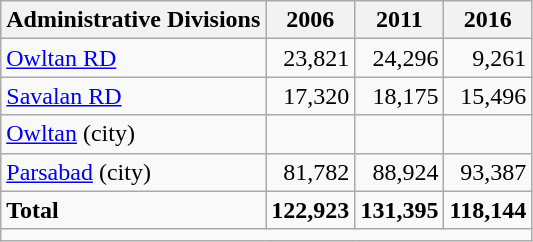<table class="wikitable">
<tr>
<th>Administrative Divisions</th>
<th>2006</th>
<th>2011</th>
<th>2016</th>
</tr>
<tr>
<td><a href='#'>Owltan RD</a></td>
<td style="text-align: right;">23,821</td>
<td style="text-align: right;">24,296</td>
<td style="text-align: right;">9,261</td>
</tr>
<tr>
<td><a href='#'>Savalan RD</a></td>
<td style="text-align: right;">17,320</td>
<td style="text-align: right;">18,175</td>
<td style="text-align: right;">15,496</td>
</tr>
<tr>
<td><a href='#'>Owltan</a> (city)</td>
<td style="text-align: right;"></td>
<td style="text-align: right;"></td>
<td style="text-align: right;"></td>
</tr>
<tr>
<td><a href='#'>Parsabad</a> (city)</td>
<td style="text-align: right;">81,782</td>
<td style="text-align: right;">88,924</td>
<td style="text-align: right;">93,387</td>
</tr>
<tr>
<td><strong>Total</strong></td>
<td style="text-align: right;"><strong>122,923</strong></td>
<td style="text-align: right;"><strong>131,395</strong></td>
<td style="text-align: right;"><strong>118,144</strong></td>
</tr>
<tr>
<td colspan=4></td>
</tr>
</table>
